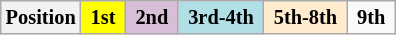<table class="wikitable" style="font-size:85%; text-align:center">
<tr>
<th>Position</th>
<td bgcolor=yellow> <strong>1st</strong> </td>
<td bgcolor=thistle> <strong>2nd</strong> </td>
<td bgcolor=#B0E0E6> <strong>3rd-4th</strong> </td>
<td bgcolor=ffebcd> <strong>5th-8th</strong> </td>
<td> <strong>9th</strong> </td>
</tr>
</table>
